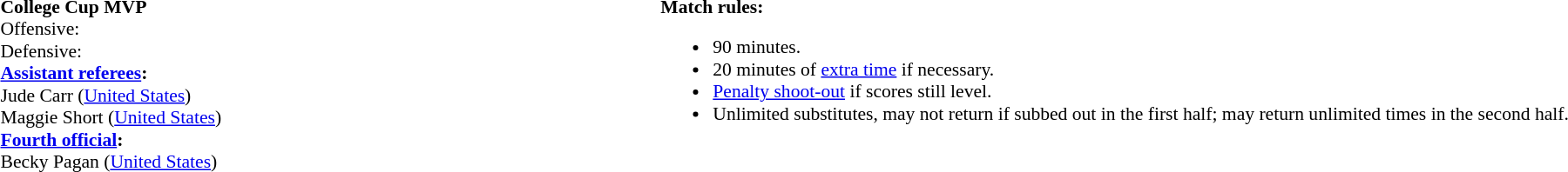<table width=100% style="font-size:90%">
<tr>
<td><br><strong>College Cup MVP</strong>
<br>Offensive: 
<br>Defensive:<br><strong><a href='#'>Assistant referees</a>:</strong>
<br> Jude Carr (<a href='#'>United States</a>) 
<br> Maggie Short (<a href='#'>United States</a>) 
<br><strong><a href='#'>Fourth official</a>:</strong>
<br> Becky Pagan (<a href='#'>United States</a>)</td>
<td style="width:60%; vertical-align:top;"><br><strong>Match rules:</strong><ul><li>90 minutes.</li><li>20 minutes of <a href='#'>extra time</a> if necessary.</li><li><a href='#'>Penalty shoot-out</a> if scores still level.</li><li>Unlimited substitutes, may not return if subbed out in the first half; may return unlimited times in the second half.</li></ul></td>
</tr>
</table>
